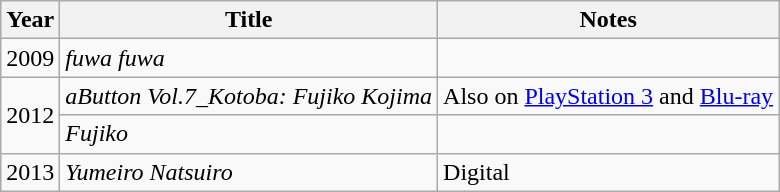<table class="wikitable">
<tr>
<th>Year</th>
<th>Title</th>
<th>Notes</th>
</tr>
<tr>
<td>2009</td>
<td><em>fuwa fuwa</em></td>
<td></td>
</tr>
<tr>
<td rowspan="2">2012</td>
<td><em>aButton Vol.7_Kotoba: Fujiko Kojima</em></td>
<td>Also on <a href='#'>PlayStation 3</a> and <a href='#'>Blu-ray</a></td>
</tr>
<tr>
<td><em>Fujiko</em></td>
<td></td>
</tr>
<tr>
<td>2013</td>
<td><em>Yumeiro Natsuiro</em></td>
<td>Digital</td>
</tr>
</table>
